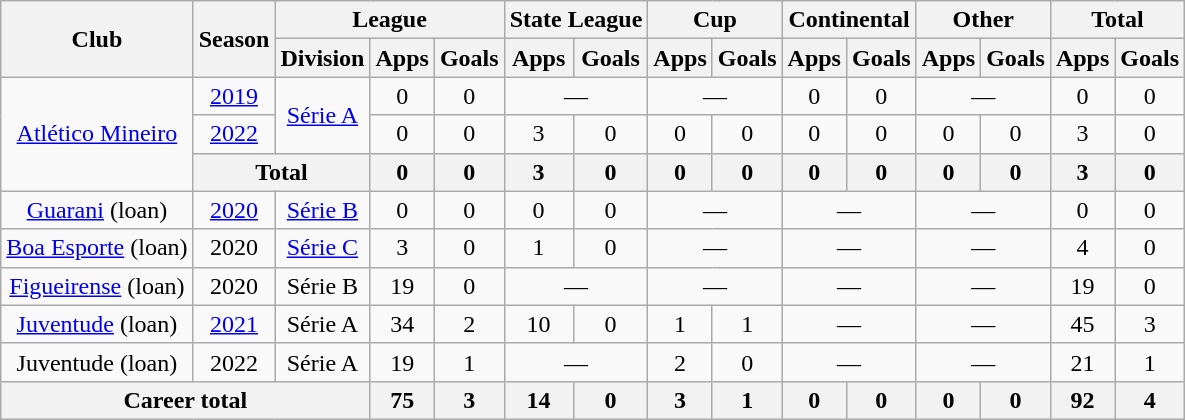<table class="wikitable" style="text-align: center;">
<tr>
<th rowspan="2">Club</th>
<th rowspan="2">Season</th>
<th colspan="3">League</th>
<th colspan="2">State League</th>
<th colspan="2">Cup</th>
<th colspan="2">Continental</th>
<th colspan="2">Other</th>
<th colspan="2">Total</th>
</tr>
<tr>
<th>Division</th>
<th>Apps</th>
<th>Goals</th>
<th>Apps</th>
<th>Goals</th>
<th>Apps</th>
<th>Goals</th>
<th>Apps</th>
<th>Goals</th>
<th>Apps</th>
<th>Goals</th>
<th>Apps</th>
<th>Goals</th>
</tr>
<tr>
<td rowspan="3" valign="center"><a href='#'>Atlético Mineiro</a></td>
<td><a href='#'>2019</a></td>
<td rowspan="2"><a href='#'>Série A</a></td>
<td>0</td>
<td>0</td>
<td colspan="2">—</td>
<td colspan="2">—</td>
<td>0</td>
<td>0</td>
<td colspan="2">—</td>
<td>0</td>
<td>0</td>
</tr>
<tr>
<td><a href='#'>2022</a></td>
<td>0</td>
<td>0</td>
<td>3</td>
<td>0</td>
<td>0</td>
<td>0</td>
<td>0</td>
<td>0</td>
<td>0</td>
<td>0</td>
<td>3</td>
<td>0</td>
</tr>
<tr>
<th colspan="2">Total</th>
<th>0</th>
<th>0</th>
<th>3</th>
<th>0</th>
<th>0</th>
<th>0</th>
<th>0</th>
<th>0</th>
<th>0</th>
<th>0</th>
<th>3</th>
<th>0</th>
</tr>
<tr>
<td valign="center"><a href='#'>Guarani</a> (loan)</td>
<td><a href='#'>2020</a></td>
<td><a href='#'>Série B</a></td>
<td>0</td>
<td>0</td>
<td>0</td>
<td>0</td>
<td colspan="2">—</td>
<td colspan="2">—</td>
<td colspan="2">—</td>
<td>0</td>
<td>0</td>
</tr>
<tr>
<td valign="center"><a href='#'>Boa Esporte</a> (loan)</td>
<td>2020</td>
<td><a href='#'>Série C</a></td>
<td>3</td>
<td>0</td>
<td>1</td>
<td>0</td>
<td colspan="2">—</td>
<td colspan="2">—</td>
<td colspan="2">—</td>
<td>4</td>
<td>0</td>
</tr>
<tr>
<td valign="center"><a href='#'>Figueirense</a> (loan)</td>
<td>2020</td>
<td>Série B</td>
<td>19</td>
<td>0</td>
<td colspan="2">—</td>
<td colspan="2">—</td>
<td colspan="2">—</td>
<td colspan="2">—</td>
<td>19</td>
<td>0</td>
</tr>
<tr>
<td valign="center"><a href='#'>Juventude</a> (loan)</td>
<td><a href='#'>2021</a></td>
<td>Série A</td>
<td>34</td>
<td>2</td>
<td>10</td>
<td>0</td>
<td>1</td>
<td>1</td>
<td colspan="2">—</td>
<td colspan="2">—</td>
<td>45</td>
<td>3</td>
</tr>
<tr>
<td valign="center">Juventude (loan)</td>
<td>2022</td>
<td>Série A</td>
<td>19</td>
<td>1</td>
<td colspan="2">—</td>
<td>2</td>
<td>0</td>
<td colspan="2">—</td>
<td colspan="2">—</td>
<td>21</td>
<td>1</td>
</tr>
<tr>
<th colspan="3"><strong>Career total</strong></th>
<th>75</th>
<th>3</th>
<th>14</th>
<th>0</th>
<th>3</th>
<th>1</th>
<th>0</th>
<th>0</th>
<th>0</th>
<th>0</th>
<th>92</th>
<th>4</th>
</tr>
</table>
